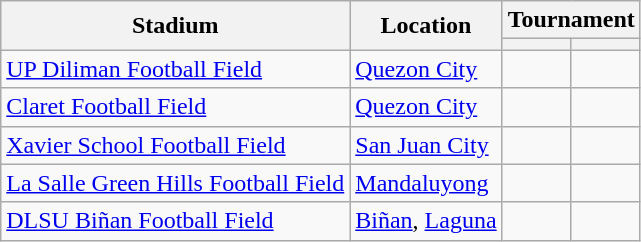<table class="wikitable">
<tr>
<th rowspan="2">Stadium</th>
<th rowspan="2">Location</th>
<th colspan="2">Tournament</th>
</tr>
<tr>
<th></th>
<th></th>
</tr>
<tr>
<td><a href='#'>UP Diliman Football Field</a></td>
<td><a href='#'>Quezon City</a></td>
<td align=center></td>
<td align=center></td>
</tr>
<tr>
<td><a href='#'>Claret Football Field</a></td>
<td><a href='#'>Quezon City</a></td>
<td align=center></td>
<td align=center></td>
</tr>
<tr>
<td><a href='#'>Xavier School Football Field</a></td>
<td><a href='#'>San Juan City</a></td>
<td align=center></td>
<td align=center></td>
</tr>
<tr>
<td><a href='#'>La Salle Green Hills Football Field</a></td>
<td><a href='#'>Mandaluyong</a></td>
<td align=center></td>
<td align=center></td>
</tr>
<tr>
<td><a href='#'>DLSU Biñan Football Field</a></td>
<td><a href='#'>Biñan</a>, <a href='#'>Laguna</a></td>
<td align=center></td>
<td align=center></td>
</tr>
</table>
